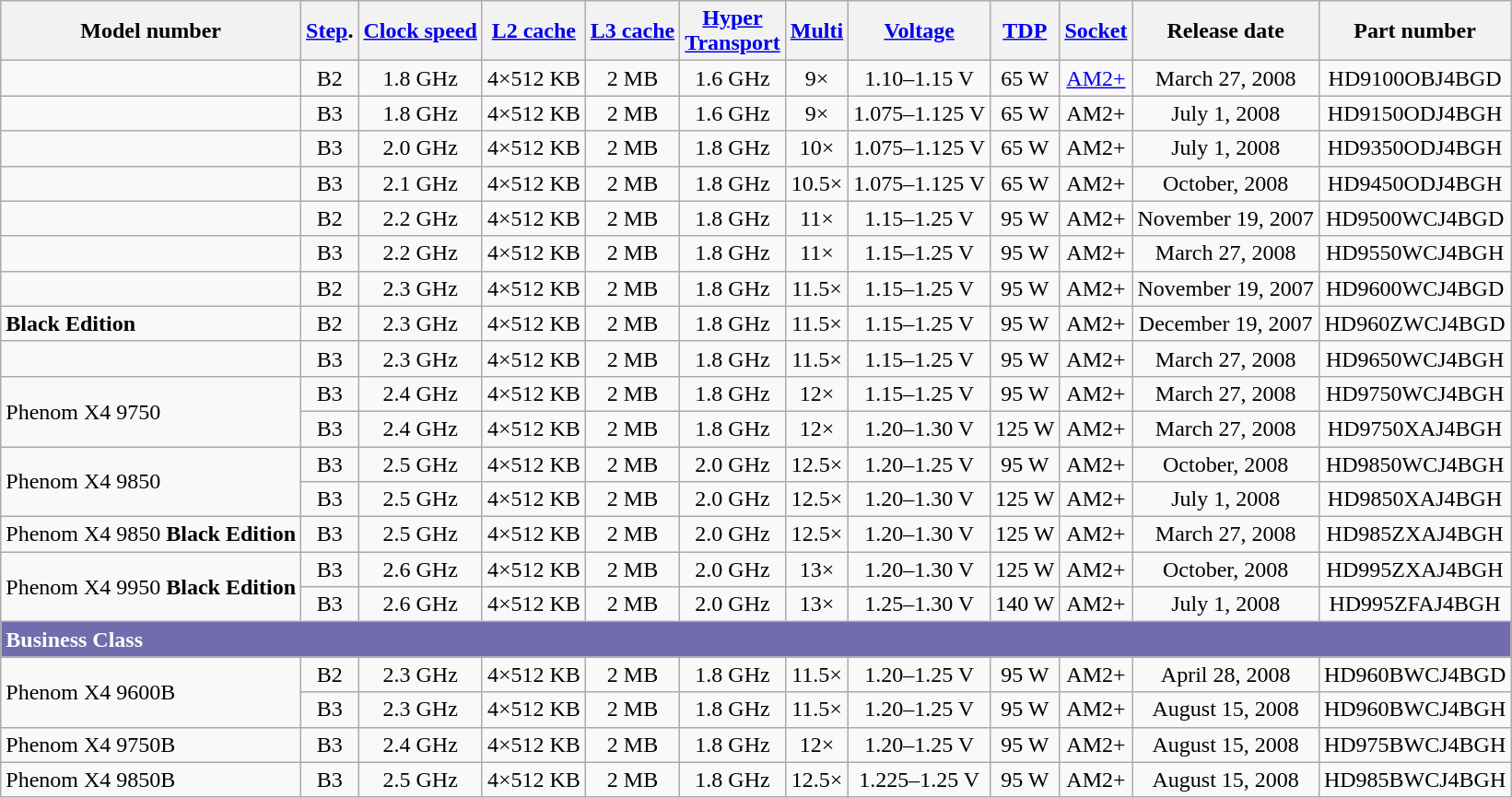<table class="wikitable" style="text-align: center">
<tr>
<th>Model number</th>
<th><a href='#'>Step</a>.</th>
<th><a href='#'>Clock speed</a></th>
<th><a href='#'>L2 cache</a></th>
<th><a href='#'>L3 cache</a></th>
<th><a href='#'>Hyper<br>Transport</a></th>
<th><a href='#'>Multi</a></th>
<th><a href='#'>Voltage</a></th>
<th><a href='#'>TDP</a></th>
<th><a href='#'>Socket</a></th>
<th>Release date</th>
<th>Part number</th>
</tr>
<tr>
<td style="text-align:left"></td>
<td>B2</td>
<td>1.8 GHz</td>
<td>4×512 KB</td>
<td>2 MB</td>
<td>1.6 GHz</td>
<td>9×</td>
<td>1.10–1.15 V</td>
<td>65 W</td>
<td><a href='#'>AM2+</a></td>
<td>March 27, 2008</td>
<td>HD9100OBJ4BGD</td>
</tr>
<tr>
<td style="text-align:left"></td>
<td>B3</td>
<td>1.8 GHz</td>
<td>4×512 KB</td>
<td>2 MB</td>
<td>1.6 GHz</td>
<td>9×</td>
<td>1.075–1.125 V</td>
<td>65 W</td>
<td>AM2+</td>
<td>July 1, 2008</td>
<td>HD9150ODJ4BGH</td>
</tr>
<tr>
<td style="text-align:left"></td>
<td>B3</td>
<td>2.0 GHz</td>
<td>4×512 KB</td>
<td>2 MB</td>
<td>1.8 GHz</td>
<td>10×</td>
<td>1.075–1.125 V</td>
<td>65 W</td>
<td>AM2+</td>
<td>July 1, 2008</td>
<td>HD9350ODJ4BGH</td>
</tr>
<tr>
<td style="text-align:left"></td>
<td>B3</td>
<td>2.1 GHz</td>
<td>4×512 KB</td>
<td>2 MB</td>
<td>1.8 GHz</td>
<td>10.5×</td>
<td>1.075–1.125 V</td>
<td>65 W</td>
<td>AM2+</td>
<td>October, 2008</td>
<td>HD9450ODJ4BGH</td>
</tr>
<tr>
<td style="text-align:left"></td>
<td>B2</td>
<td>2.2 GHz</td>
<td>4×512 KB</td>
<td>2 MB</td>
<td>1.8 GHz</td>
<td>11×</td>
<td>1.15–1.25 V</td>
<td>95 W</td>
<td>AM2+</td>
<td>November 19, 2007</td>
<td>HD9500WCJ4BGD</td>
</tr>
<tr>
<td style="text-align:left"></td>
<td>B3</td>
<td>2.2 GHz</td>
<td>4×512 KB</td>
<td>2 MB</td>
<td>1.8 GHz</td>
<td>11×</td>
<td>1.15–1.25 V</td>
<td>95 W</td>
<td>AM2+</td>
<td>March 27, 2008</td>
<td>HD9550WCJ4BGH</td>
</tr>
<tr>
<td style="text-align:left"></td>
<td>B2</td>
<td>2.3 GHz</td>
<td>4×512 KB</td>
<td>2 MB</td>
<td>1.8 GHz</td>
<td>11.5×</td>
<td>1.15–1.25 V</td>
<td>95 W</td>
<td>AM2+</td>
<td>November 19, 2007</td>
<td>HD9600WCJ4BGD</td>
</tr>
<tr>
<td style="text-align:left"> <strong>Black Edition</strong></td>
<td>B2</td>
<td>2.3 GHz</td>
<td>4×512 KB</td>
<td>2 MB</td>
<td>1.8 GHz</td>
<td>11.5×</td>
<td>1.15–1.25 V</td>
<td>95 W</td>
<td>AM2+</td>
<td>December 19, 2007</td>
<td>HD960ZWCJ4BGD</td>
</tr>
<tr>
<td style="text-align:left"></td>
<td>B3</td>
<td>2.3 GHz</td>
<td>4×512 KB</td>
<td>2 MB</td>
<td>1.8 GHz</td>
<td>11.5×</td>
<td>1.15–1.25 V</td>
<td>95 W</td>
<td>AM2+</td>
<td>March 27, 2008</td>
<td>HD9650WCJ4BGH</td>
</tr>
<tr>
<td style="text-align:left" rowspan="2">Phenom X4 9750</td>
<td>B3</td>
<td>2.4 GHz</td>
<td>4×512 KB</td>
<td>2 MB</td>
<td>1.8 GHz</td>
<td>12×</td>
<td>1.15–1.25 V</td>
<td>95 W</td>
<td>AM2+</td>
<td>March 27, 2008</td>
<td>HD9750WCJ4BGH</td>
</tr>
<tr>
<td>B3</td>
<td>2.4 GHz</td>
<td>4×512 KB</td>
<td>2 MB</td>
<td>1.8 GHz</td>
<td>12×</td>
<td>1.20–1.30 V</td>
<td>125 W</td>
<td>AM2+</td>
<td>March 27, 2008</td>
<td>HD9750XAJ4BGH</td>
</tr>
<tr>
<td style="text-align:left" rowspan="2">Phenom X4 9850</td>
<td>B3</td>
<td>2.5 GHz</td>
<td>4×512 KB</td>
<td>2 MB</td>
<td>2.0 GHz</td>
<td>12.5×</td>
<td>1.20–1.25 V</td>
<td>95 W</td>
<td>AM2+</td>
<td>October, 2008</td>
<td>HD9850WCJ4BGH</td>
</tr>
<tr>
<td>B3</td>
<td>2.5 GHz</td>
<td>4×512 KB</td>
<td>2 MB</td>
<td>2.0 GHz</td>
<td>12.5×</td>
<td>1.20–1.30 V</td>
<td>125 W</td>
<td>AM2+</td>
<td>July 1, 2008</td>
<td>HD9850XAJ4BGH</td>
</tr>
<tr>
<td style="text-align:left">Phenom X4 9850 <strong>Black Edition</strong></td>
<td>B3</td>
<td>2.5 GHz</td>
<td>4×512 KB</td>
<td>2 MB</td>
<td>2.0 GHz</td>
<td>12.5×</td>
<td>1.20–1.30 V</td>
<td>125 W</td>
<td>AM2+</td>
<td>March 27, 2008</td>
<td>HD985ZXAJ4BGH</td>
</tr>
<tr>
<td style="text-align:left" rowspan="2">Phenom X4 9950 <strong>Black Edition</strong></td>
<td>B3</td>
<td>2.6 GHz</td>
<td>4×512 KB</td>
<td>2 MB</td>
<td>2.0 GHz</td>
<td>13×</td>
<td>1.20–1.30 V</td>
<td>125 W</td>
<td>AM2+</td>
<td>October, 2008</td>
<td>HD995ZXAJ4BGH</td>
</tr>
<tr>
<td>B3</td>
<td>2.6 GHz</td>
<td>4×512 KB</td>
<td>2 MB</td>
<td>2.0 GHz</td>
<td>13×</td>
<td>1.25–1.30 V</td>
<td>140 W</td>
<td>AM2+</td>
<td>July 1, 2008</td>
<td>HD995ZFAJ4BGH</td>
</tr>
<tr>
<td style="text-align: left; background-color: #716cae; color: white;" colspan="12"><strong>Business Class</strong></td>
</tr>
<tr>
<td style="text-align:left" rowspan="2">Phenom X4 9600B</td>
<td>B2</td>
<td>2.3 GHz</td>
<td>4×512 KB</td>
<td>2 MB</td>
<td>1.8 GHz</td>
<td>11.5×</td>
<td>1.20–1.25 V</td>
<td>95 W</td>
<td>AM2+</td>
<td>April 28, 2008</td>
<td>HD960BWCJ4BGD</td>
</tr>
<tr>
<td>B3</td>
<td>2.3 GHz</td>
<td>4×512 KB</td>
<td>2 MB</td>
<td>1.8 GHz</td>
<td>11.5×</td>
<td>1.20–1.25 V</td>
<td>95 W</td>
<td>AM2+</td>
<td>August 15, 2008</td>
<td>HD960BWCJ4BGH</td>
</tr>
<tr>
<td style="text-align:left">Phenom X4 9750B</td>
<td>B3</td>
<td>2.4 GHz</td>
<td>4×512 KB</td>
<td>2 MB</td>
<td>1.8 GHz</td>
<td>12×</td>
<td>1.20–1.25 V</td>
<td>95 W</td>
<td>AM2+</td>
<td>August 15, 2008</td>
<td>HD975BWCJ4BGH</td>
</tr>
<tr>
<td style="text-align:left">Phenom X4 9850B</td>
<td>B3</td>
<td>2.5 GHz</td>
<td>4×512 KB</td>
<td>2 MB</td>
<td>1.8 GHz</td>
<td>12.5×</td>
<td>1.225–1.25 V</td>
<td>95 W</td>
<td>AM2+</td>
<td>August 15, 2008</td>
<td>HD985BWCJ4BGH</td>
</tr>
</table>
